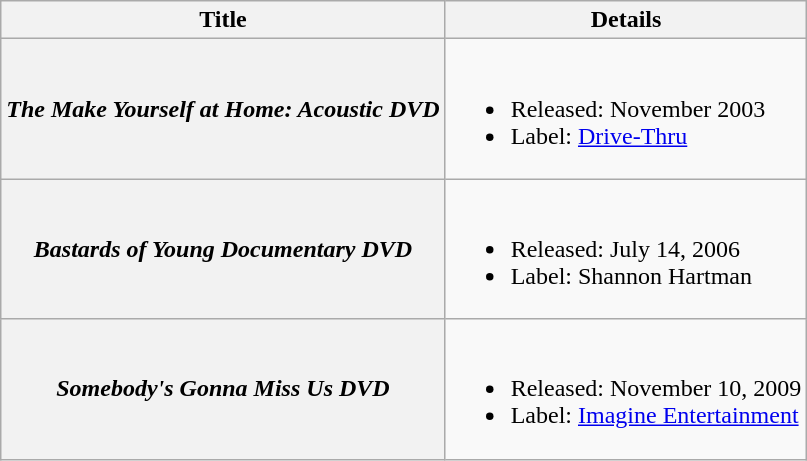<table class="wikitable plainrowheaders">
<tr>
<th scope="col">Title</th>
<th scope="col">Details</th>
</tr>
<tr>
<th scope="row"><em>The Make Yourself at Home: Acoustic DVD</em></th>
<td><br><ul><li>Released: November 2003</li><li>Label: <a href='#'>Drive-Thru</a></li></ul></td>
</tr>
<tr>
<th scope="row"><em>Bastards of Young Documentary DVD</em></th>
<td><br><ul><li>Released: July 14, 2006</li><li>Label: Shannon Hartman</li></ul></td>
</tr>
<tr>
<th scope="row"><em>Somebody's Gonna Miss Us DVD</em></th>
<td><br><ul><li>Released: November 10, 2009</li><li>Label: <a href='#'>Imagine Entertainment</a></li></ul></td>
</tr>
</table>
